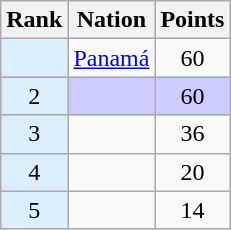<table class="wikitable sortable" style="text-align:center">
<tr>
<th>Rank</th>
<th>Nation</th>
<th>Points</th>
</tr>
<tr>
<td bgcolor = DDEEFF></td>
<td align=left> <a href='#'>Panamá</a></td>
<td>60</td>
</tr>
<tr style="background-color:#ccccff">
<td bgcolor = DDEEFF>2</td>
<td align=left></td>
<td>60</td>
</tr>
<tr>
<td bgcolor = DDEEFF>3</td>
<td align=left></td>
<td>36</td>
</tr>
<tr>
<td bgcolor = DDEEFF>4</td>
<td align=left></td>
<td>20</td>
</tr>
<tr>
<td bgcolor = DDEEFF>5</td>
<td align=left></td>
<td>14</td>
</tr>
</table>
